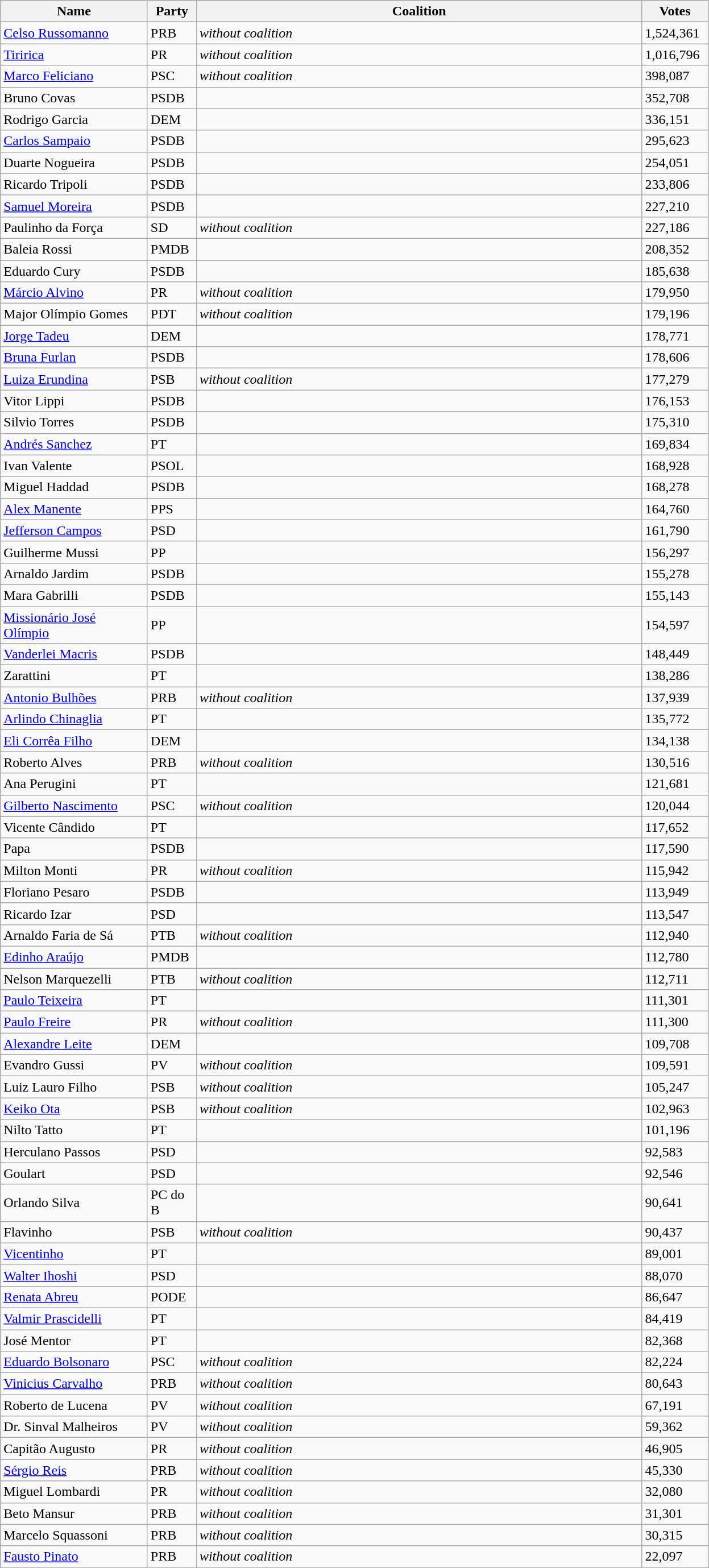<table class="wikitable sortable">
<tr>
<th style="width:165px;">Name</th>
<th style="width:50px;">Party</th>
<th style="width:515px;">Coalition</th>
<th style="width:70px;">Votes</th>
</tr>
<tr>
<td><a href='#'>Celso Russomanno</a></td>
<td>PRB</td>
<td><em>without coalition</em></td>
<td>1,524,361</td>
</tr>
<tr>
<td><a href='#'>Tiririca</a></td>
<td>PR</td>
<td><em>without coalition</em></td>
<td>1,016,796</td>
</tr>
<tr>
<td><a href='#'>Marco Feliciano</a></td>
<td>PSC</td>
<td><em>without coalition</em></td>
<td>398,087</td>
</tr>
<tr>
<td>Bruno Covas</td>
<td>PSDB</td>
<td></td>
<td>352,708</td>
</tr>
<tr>
<td>Rodrigo Garcia</td>
<td>DEM</td>
<td></td>
<td>336,151</td>
</tr>
<tr>
<td><a href='#'>Carlos Sampaio</a></td>
<td>PSDB</td>
<td></td>
<td>295,623</td>
</tr>
<tr>
<td>Duarte Nogueira</td>
<td>PSDB</td>
<td></td>
<td>254,051</td>
</tr>
<tr>
<td>Ricardo Tripoli</td>
<td>PSDB</td>
<td></td>
<td>233,806</td>
</tr>
<tr>
<td><a href='#'>Samuel Moreira</a></td>
<td>PSDB</td>
<td></td>
<td>227,210</td>
</tr>
<tr>
<td>Paulinho da Força</td>
<td>SD</td>
<td><em>without coalition</em></td>
<td>227,186</td>
</tr>
<tr>
<td>Baleia Rossi</td>
<td>PMDB</td>
<td></td>
<td>208,352</td>
</tr>
<tr>
<td>Eduardo Cury</td>
<td>PSDB</td>
<td></td>
<td>185,638</td>
</tr>
<tr>
<td><a href='#'>Márcio Alvino</a></td>
<td>PR</td>
<td><em>without coalition</em></td>
<td>179,950</td>
</tr>
<tr>
<td>Major Olímpio Gomes</td>
<td>PDT</td>
<td><em>without coalition</em></td>
<td>179,196</td>
</tr>
<tr>
<td><a href='#'>Jorge Tadeu</a></td>
<td>DEM</td>
<td></td>
<td>178,771</td>
</tr>
<tr>
<td><a href='#'>Bruna Furlan</a></td>
<td>PSDB</td>
<td></td>
<td>178,606</td>
</tr>
<tr>
<td><a href='#'>Luiza Erundina</a></td>
<td>PSB</td>
<td><em>without coalition</em></td>
<td>177,279</td>
</tr>
<tr>
<td>Vitor Lippi</td>
<td>PSDB</td>
<td></td>
<td>176,153</td>
</tr>
<tr>
<td>Silvio Torres</td>
<td>PSDB</td>
<td></td>
<td>175,310</td>
</tr>
<tr>
<td><a href='#'>Andrés Sanchez</a></td>
<td>PT</td>
<td></td>
<td>169,834</td>
</tr>
<tr>
<td>Ivan Valente</td>
<td>PSOL</td>
<td></td>
<td>168,928</td>
</tr>
<tr>
<td>Miguel Haddad</td>
<td>PSDB</td>
<td></td>
<td>168,278</td>
</tr>
<tr>
<td><a href='#'>Alex Manente</a></td>
<td>PPS</td>
<td></td>
<td>164,760</td>
</tr>
<tr>
<td><a href='#'>Jefferson Campos</a></td>
<td>PSD</td>
<td></td>
<td>161,790</td>
</tr>
<tr>
<td>Guilherme Mussi</td>
<td>PP</td>
<td></td>
<td>156,297</td>
</tr>
<tr>
<td>Arnaldo Jardim</td>
<td>PSDB</td>
<td></td>
<td>155,278</td>
</tr>
<tr>
<td>Mara Gabrilli</td>
<td>PSDB</td>
<td></td>
<td>155,143</td>
</tr>
<tr>
<td><a href='#'>Missionário José Olímpio</a></td>
<td>PP</td>
<td></td>
<td>154,597</td>
</tr>
<tr>
<td><a href='#'>Vanderlei Macris</a></td>
<td>PSDB</td>
<td></td>
<td>148,449</td>
</tr>
<tr>
<td>Zarattini</td>
<td>PT</td>
<td></td>
<td>138,286</td>
</tr>
<tr>
<td><a href='#'>Antonio Bulhões</a></td>
<td>PRB</td>
<td><em>without coalition</em></td>
<td>137,939</td>
</tr>
<tr>
<td><a href='#'>Arlindo Chinaglia</a></td>
<td>PT</td>
<td></td>
<td>135,772</td>
</tr>
<tr>
<td><a href='#'>Eli Corrêa Filho</a></td>
<td>DEM</td>
<td></td>
<td>134,138</td>
</tr>
<tr>
<td>Roberto Alves</td>
<td>PRB</td>
<td><em>without coalition</em></td>
<td>130,516</td>
</tr>
<tr>
<td>Ana Perugini</td>
<td>PT</td>
<td></td>
<td>121,681</td>
</tr>
<tr>
<td><a href='#'>Gilberto Nascimento</a></td>
<td>PSC</td>
<td><em>without coalition</em></td>
<td>120,044</td>
</tr>
<tr>
<td>Vicente Cândido</td>
<td>PT</td>
<td></td>
<td>117,652</td>
</tr>
<tr>
<td>Papa</td>
<td>PSDB</td>
<td></td>
<td>117,590</td>
</tr>
<tr>
<td>Milton Monti</td>
<td>PR</td>
<td><em>without coalition</em></td>
<td>115,942</td>
</tr>
<tr>
<td>Floriano Pesaro</td>
<td>PSDB</td>
<td></td>
<td>113,949</td>
</tr>
<tr>
<td>Ricardo Izar</td>
<td>PSD</td>
<td></td>
<td>113,547</td>
</tr>
<tr>
<td>Arnaldo Faria de Sá</td>
<td>PTB</td>
<td><em>without coalition</em></td>
<td>112,940</td>
</tr>
<tr>
<td><a href='#'>Edinho Araújo</a></td>
<td>PMDB</td>
<td></td>
<td>112,780</td>
</tr>
<tr>
<td>Nelson Marquezelli</td>
<td>PTB</td>
<td><em>without coalition</em></td>
<td>112,711</td>
</tr>
<tr>
<td><a href='#'>Paulo Teixeira</a></td>
<td>PT</td>
<td></td>
<td>111,301</td>
</tr>
<tr>
<td><a href='#'>Paulo Freire</a></td>
<td>PR</td>
<td><em>without coalition</em></td>
<td>111,300</td>
</tr>
<tr>
<td><a href='#'>Alexandre Leite</a></td>
<td>DEM</td>
<td></td>
<td>109,708</td>
</tr>
<tr>
<td>Evandro Gussi</td>
<td>PV</td>
<td><em>without coalition</em></td>
<td>109,591</td>
</tr>
<tr>
<td>Luiz Lauro Filho</td>
<td>PSB</td>
<td><em>without coalition</em></td>
<td>105,247</td>
</tr>
<tr>
<td><a href='#'>Keiko Ota</a></td>
<td>PSB</td>
<td><em>without coalition</em></td>
<td>102,963</td>
</tr>
<tr>
<td>Nilto Tatto</td>
<td>PT</td>
<td></td>
<td>101,196</td>
</tr>
<tr>
<td>Herculano Passos</td>
<td>PSD</td>
<td></td>
<td>92,583</td>
</tr>
<tr>
<td>Goulart</td>
<td>PSD</td>
<td></td>
<td>92,546</td>
</tr>
<tr>
<td>Orlando Silva</td>
<td>PC do B</td>
<td></td>
<td>90,641</td>
</tr>
<tr>
<td>Flavinho</td>
<td>PSB</td>
<td><em>without coalition</em></td>
<td>90,437</td>
</tr>
<tr>
<td><a href='#'>Vicentinho</a></td>
<td>PT</td>
<td></td>
<td>89,001</td>
</tr>
<tr>
<td><a href='#'>Walter Ihoshi</a></td>
<td>PSD</td>
<td></td>
<td>88,070</td>
</tr>
<tr>
<td><a href='#'>Renata Abreu</a></td>
<td>PODE</td>
<td></td>
<td>86,647</td>
</tr>
<tr>
<td><a href='#'>Valmir Prascidelli</a></td>
<td>PT</td>
<td></td>
<td>84,419</td>
</tr>
<tr>
<td>José Mentor</td>
<td>PT</td>
<td></td>
<td>82,368</td>
</tr>
<tr>
<td><a href='#'>Eduardo Bolsonaro</a></td>
<td>PSC</td>
<td><em>without coalition</em></td>
<td>82,224</td>
</tr>
<tr>
<td><a href='#'>Vinicius Carvalho</a></td>
<td>PRB</td>
<td><em>without coalition</em></td>
<td>80,643</td>
</tr>
<tr>
<td>Roberto de Lucena</td>
<td>PV</td>
<td><em>without coalition</em></td>
<td>67,191</td>
</tr>
<tr>
<td>Dr. Sinval Malheiros</td>
<td>PV</td>
<td><em>without coalition</em></td>
<td>59,362</td>
</tr>
<tr>
<td>Capitão Augusto</td>
<td>PR</td>
<td><em>without coalition</em></td>
<td>46,905</td>
</tr>
<tr>
<td><a href='#'>Sérgio Reis</a></td>
<td>PRB</td>
<td><em>without coalition</em></td>
<td>45,330</td>
</tr>
<tr>
<td>Miguel Lombardi</td>
<td>PR</td>
<td><em>without coalition</em></td>
<td>32,080</td>
</tr>
<tr>
<td>Beto Mansur</td>
<td>PRB</td>
<td><em>without coalition</em></td>
<td>31,301</td>
</tr>
<tr>
<td>Marcelo Squassoni</td>
<td>PRB</td>
<td><em>without coalition</em></td>
<td>30,315</td>
</tr>
<tr>
<td><a href='#'>Fausto Pinato</a></td>
<td>PRB</td>
<td><em>without coalition</em></td>
<td>22,097</td>
</tr>
</table>
